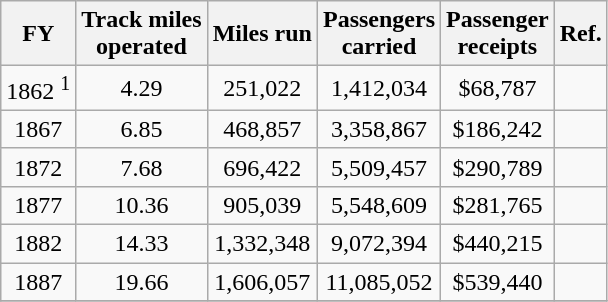<table class="wikitable">
<tr>
<th>FY</th>
<th>Track miles<br>operated</th>
<th>Miles run</th>
<th>Passengers<br>carried</th>
<th>Passenger<br>receipts</th>
<th>Ref.</th>
</tr>
<tr style="text-align: center;">
<td>1862 <sup>1</sup></td>
<td>4.29</td>
<td>251,022</td>
<td>1,412,034</td>
<td>$68,787</td>
<td></td>
</tr>
<tr style="text-align: center;">
<td>1867</td>
<td>6.85</td>
<td>468,857</td>
<td>3,358,867</td>
<td>$186,242</td>
<td></td>
</tr>
<tr style="text-align: center;">
<td>1872</td>
<td>7.68</td>
<td>696,422</td>
<td>5,509,457</td>
<td>$290,789</td>
<td></td>
</tr>
<tr style="text-align: center;">
<td>1877</td>
<td>10.36</td>
<td>905,039</td>
<td>5,548,609</td>
<td>$281,765</td>
<td></td>
</tr>
<tr style="text-align: center;">
<td>1882</td>
<td>14.33</td>
<td>1,332,348</td>
<td>9,072,394</td>
<td>$440,215</td>
<td></td>
</tr>
<tr style="text-align: center;">
<td>1887</td>
<td>19.66</td>
<td>1,606,057</td>
<td>11,085,052</td>
<td>$539,440</td>
<td></td>
</tr>
<tr>
</tr>
</table>
